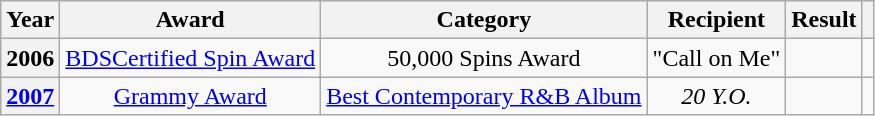<table class="wikitable sortable plainrowheaders" style="text-align:center" style="border:none; margin:0; width:100%;">
<tr>
<th scope="col">Year</th>
<th scope="col">Award</th>
<th scope="col">Category</th>
<th scope="col">Recipient</th>
<th scope="col">Result</th>
<th scope="col"></th>
</tr>
<tr>
<th scope="row">2006</th>
<td><a href='#'>BDSCertified Spin Award</a></td>
<td>50,000 Spins Award</td>
<td>"Call on Me"</td>
<td></td>
<td align="center"></td>
</tr>
<tr>
<th scope="row"><a href='#'>2007</a></th>
<td><a href='#'>Grammy Award</a></td>
<td><a href='#'>Best Contemporary R&B Album</a></td>
<td><em>20 Y.O.</em></td>
<td></td>
<td align="center"></td>
</tr>
</table>
